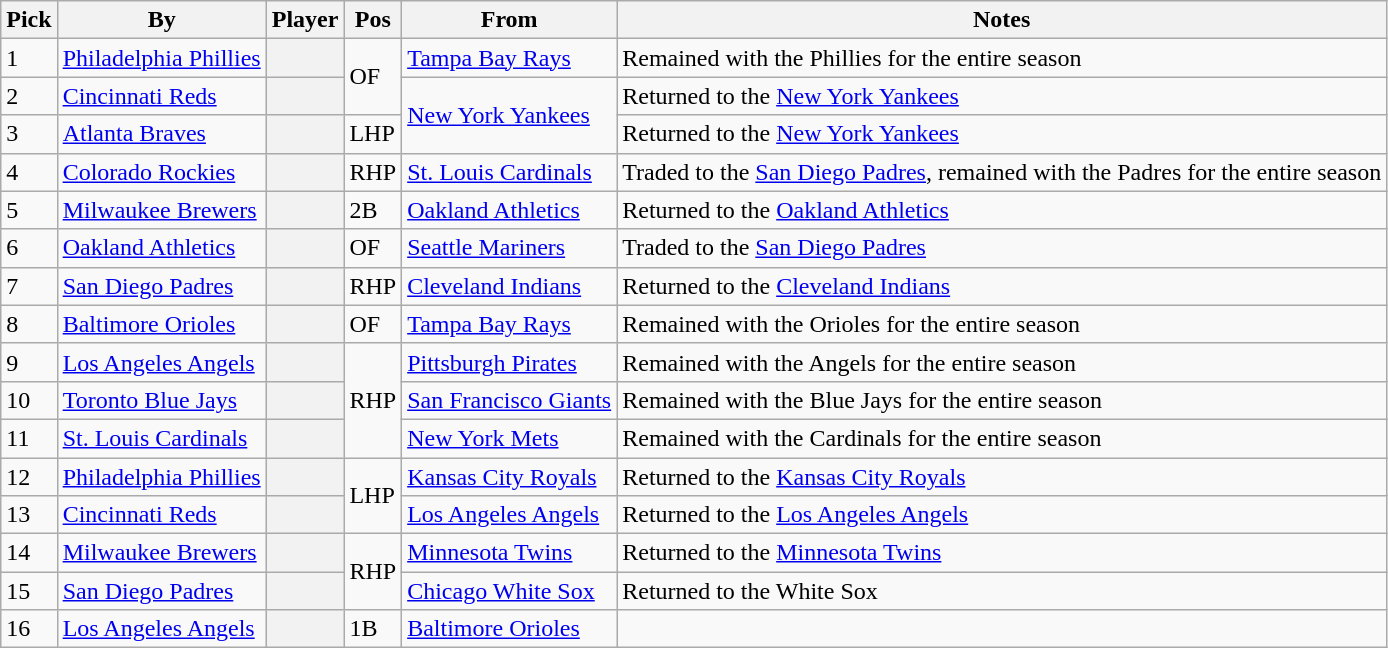<table class="wikitable sortable plainrowheaders">
<tr>
<th scope="col">Pick</th>
<th scope="col">By</th>
<th scope="col">Player</th>
<th scope="col">Pos</th>
<th scope="col">From</th>
<th scope="col">Notes</th>
</tr>
<tr>
<td>1</td>
<td><a href='#'>Philadelphia Phillies</a></td>
<th scope="row"></th>
<td rowspan="2">OF</td>
<td><a href='#'>Tampa Bay Rays</a></td>
<td>Remained with the Phillies for the entire season</td>
</tr>
<tr>
<td>2</td>
<td><a href='#'>Cincinnati Reds</a></td>
<th scope="row"></th>
<td rowspan="2"><a href='#'>New York Yankees</a></td>
<td>Returned to the <a href='#'>New York Yankees</a></td>
</tr>
<tr>
<td>3</td>
<td><a href='#'>Atlanta Braves</a></td>
<th scope="row"></th>
<td>LHP</td>
<td>Returned to the <a href='#'>New York Yankees</a></td>
</tr>
<tr>
<td>4</td>
<td><a href='#'>Colorado Rockies</a></td>
<th scope="row"></th>
<td>RHP</td>
<td><a href='#'>St. Louis Cardinals</a></td>
<td>Traded to the <a href='#'>San Diego Padres</a>, remained with the Padres for the entire season</td>
</tr>
<tr>
<td>5</td>
<td><a href='#'>Milwaukee Brewers</a></td>
<th scope="row"></th>
<td>2B</td>
<td><a href='#'>Oakland Athletics</a></td>
<td>Returned to the <a href='#'>Oakland Athletics</a></td>
</tr>
<tr>
<td>6</td>
<td><a href='#'>Oakland Athletics</a></td>
<th scope="row"></th>
<td>OF</td>
<td><a href='#'>Seattle Mariners</a></td>
<td>Traded to the <a href='#'>San Diego Padres</a></td>
</tr>
<tr>
<td>7</td>
<td><a href='#'>San Diego Padres</a></td>
<th scope="row"></th>
<td>RHP</td>
<td><a href='#'>Cleveland Indians</a></td>
<td>Returned to the <a href='#'>Cleveland Indians</a></td>
</tr>
<tr>
<td>8</td>
<td><a href='#'>Baltimore Orioles</a></td>
<th scope="row"></th>
<td>OF</td>
<td><a href='#'>Tampa Bay Rays</a></td>
<td>Remained with the Orioles for the entire season</td>
</tr>
<tr>
<td>9</td>
<td><a href='#'>Los Angeles Angels</a></td>
<th scope="row"></th>
<td rowspan="3">RHP</td>
<td><a href='#'>Pittsburgh Pirates</a></td>
<td>Remained with the Angels for the entire season</td>
</tr>
<tr>
<td>10</td>
<td><a href='#'>Toronto Blue Jays</a></td>
<th scope="row"></th>
<td><a href='#'>San Francisco Giants</a></td>
<td>Remained with the Blue Jays for the entire season</td>
</tr>
<tr>
<td>11</td>
<td><a href='#'>St. Louis Cardinals</a></td>
<th scope="row"></th>
<td><a href='#'>New York Mets</a></td>
<td>Remained with the Cardinals for the entire season</td>
</tr>
<tr>
<td>12</td>
<td><a href='#'>Philadelphia Phillies</a></td>
<th scope="row"></th>
<td rowspan="2">LHP</td>
<td><a href='#'>Kansas City Royals</a></td>
<td>Returned to the <a href='#'>Kansas City Royals</a></td>
</tr>
<tr>
<td>13</td>
<td><a href='#'>Cincinnati Reds</a></td>
<th scope="row"></th>
<td><a href='#'>Los Angeles Angels </a></td>
<td>Returned to the <a href='#'>Los Angeles Angels</a></td>
</tr>
<tr>
<td>14</td>
<td><a href='#'>Milwaukee Brewers</a></td>
<th scope="row"></th>
<td rowspan="2">RHP</td>
<td><a href='#'>Minnesota Twins</a></td>
<td>Returned to the <a href='#'>Minnesota Twins</a></td>
</tr>
<tr>
<td>15</td>
<td><a href='#'>San Diego Padres</a></td>
<th scope="row"></th>
<td><a href='#'>Chicago White Sox</a></td>
<td>Returned to the White Sox</td>
</tr>
<tr>
<td>16</td>
<td><a href='#'>Los Angeles Angels</a></td>
<th scope="row"></th>
<td>1B</td>
<td><a href='#'>Baltimore Orioles</a></td>
<td></td>
</tr>
</table>
